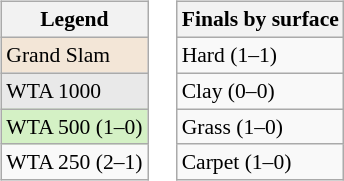<table>
<tr valign=top>
<td><br><table class="wikitable" style="font-size:90%;">
<tr>
<th>Legend</th>
</tr>
<tr>
<td bgcolor=f3e6d7>Grand Slam</td>
</tr>
<tr style="background:#e9e9e9;">
<td>WTA 1000</td>
</tr>
<tr style="background:#d4f1c5;">
<td>WTA 500 (1–0)</td>
</tr>
<tr>
<td>WTA 250 (2–1)</td>
</tr>
</table>
</td>
<td><br><table class="wikitable" style="font-size:90%;">
<tr>
<th>Finals by surface</th>
</tr>
<tr>
<td>Hard (1–1)</td>
</tr>
<tr>
<td>Clay (0–0)</td>
</tr>
<tr>
<td>Grass (1–0)</td>
</tr>
<tr>
<td>Carpet (1–0)</td>
</tr>
</table>
</td>
</tr>
</table>
